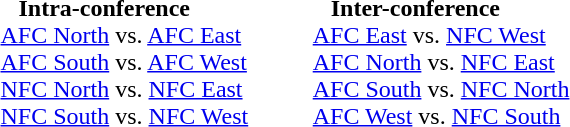<table border=0 style="margin: 0 0 0 1.5em;">
<tr valign="top">
<td><br>   <strong>Intra-conference</strong><br>
<a href='#'>AFC North</a> vs. <a href='#'>AFC East</a><br>
<a href='#'>AFC South</a> vs. <a href='#'>AFC West</a><br>
<a href='#'>NFC North</a> vs. <a href='#'>NFC East</a><br>
<a href='#'>NFC South</a> vs. <a href='#'>NFC West</a><br></td>
<td style="padding-left:40px;"><br>   <strong>Inter-conference</strong><br>
<a href='#'>AFC East</a> vs. <a href='#'>NFC West</a><br>
<a href='#'>AFC North</a> vs. <a href='#'>NFC East</a><br>
<a href='#'>AFC South</a> vs. <a href='#'>NFC North</a><br>
<a href='#'>AFC West</a> vs. <a href='#'>NFC South</a><br></td>
</tr>
</table>
